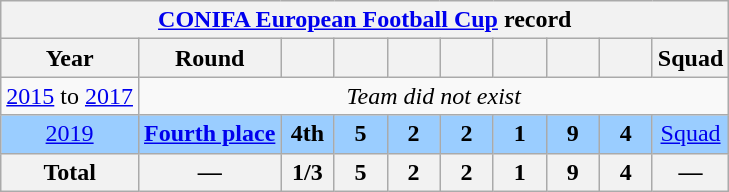<table class="wikitable" style="text-align:center;">
<tr>
<th colspan="10"><a href='#'>CONIFA European Football Cup</a> record</th>
</tr>
<tr>
<th>Year</th>
<th>Round</th>
<th width="28"></th>
<th width="28"></th>
<th width="28"></th>
<th width="28"></th>
<th width="28"></th>
<th width="28"></th>
<th width="28"></th>
<th>Squad</th>
</tr>
<tr>
<td> <a href='#'>2015</a> to  <a href='#'>2017</a></td>
<td colspan="9"><em>Team did not exist</em></td>
</tr>
<tr style="background:#9acdff">
<td> <a href='#'>2019</a></td>
<td><strong><a href='#'>Fourth place</a></strong></td>
<td><strong>4th</strong></td>
<td><strong>5</strong></td>
<td><strong>2</strong></td>
<td><strong>2</strong></td>
<td><strong>1</strong></td>
<td><strong>9</strong></td>
<td><strong>4</strong></td>
<td><a href='#'>Squad</a></td>
</tr>
<tr>
<th>Total</th>
<th>—</th>
<th>1/3</th>
<th>5</th>
<th>2</th>
<th>2</th>
<th>1</th>
<th>9</th>
<th>4</th>
<th>—</th>
</tr>
</table>
